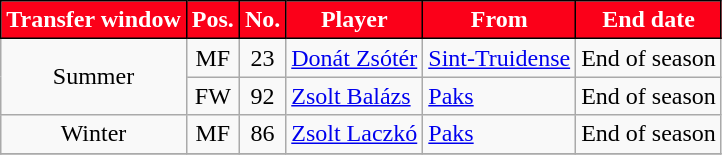<table class="wikitable plainrowheaders sortable">
<tr>
<th style="background-color:#fb0019;color:white;border:1px solid black">Transfer window</th>
<th style="background-color:#fb0019;color:white;border:1px solid black">Pos.</th>
<th style="background-color:#fb0019;color:white;border:1px solid black">No.</th>
<th style="background-color:#fb0019;color:white;border:1px solid black">Player</th>
<th style="background-color:#fb0019;color:white;border:1px solid black">From</th>
<th style="background-color:#fb0019;color:white;border:1px solid black">End date</th>
</tr>
<tr>
<td rowspan="2" style="text-align:center;">Summer</td>
<td style="text-align:center;">MF</td>
<td style="text-align:center;">23</td>
<td style="text-align:left;"> <a href='#'>Donát Zsótér</a></td>
<td style="text-align:left;"> <a href='#'>Sint-Truidense</a></td>
<td style="text-align:center;">End of season</td>
</tr>
<tr>
<td style="text-align:center;">FW</td>
<td style="text-align:center;">92</td>
<td style="text-align:left;"> <a href='#'>Zsolt Balázs</a></td>
<td style="text-align:left;"><a href='#'>Paks</a></td>
<td style="text-align:center;">End of season</td>
</tr>
<tr>
<td style="text-align:center;">Winter</td>
<td style="text-align:center;">MF</td>
<td style="text-align:center;">86</td>
<td style="text-align:left;"> <a href='#'>Zsolt Laczkó</a></td>
<td style="text-align:left;"><a href='#'>Paks</a></td>
<td style="text-align:center;">End of season</td>
</tr>
<tr>
</tr>
</table>
